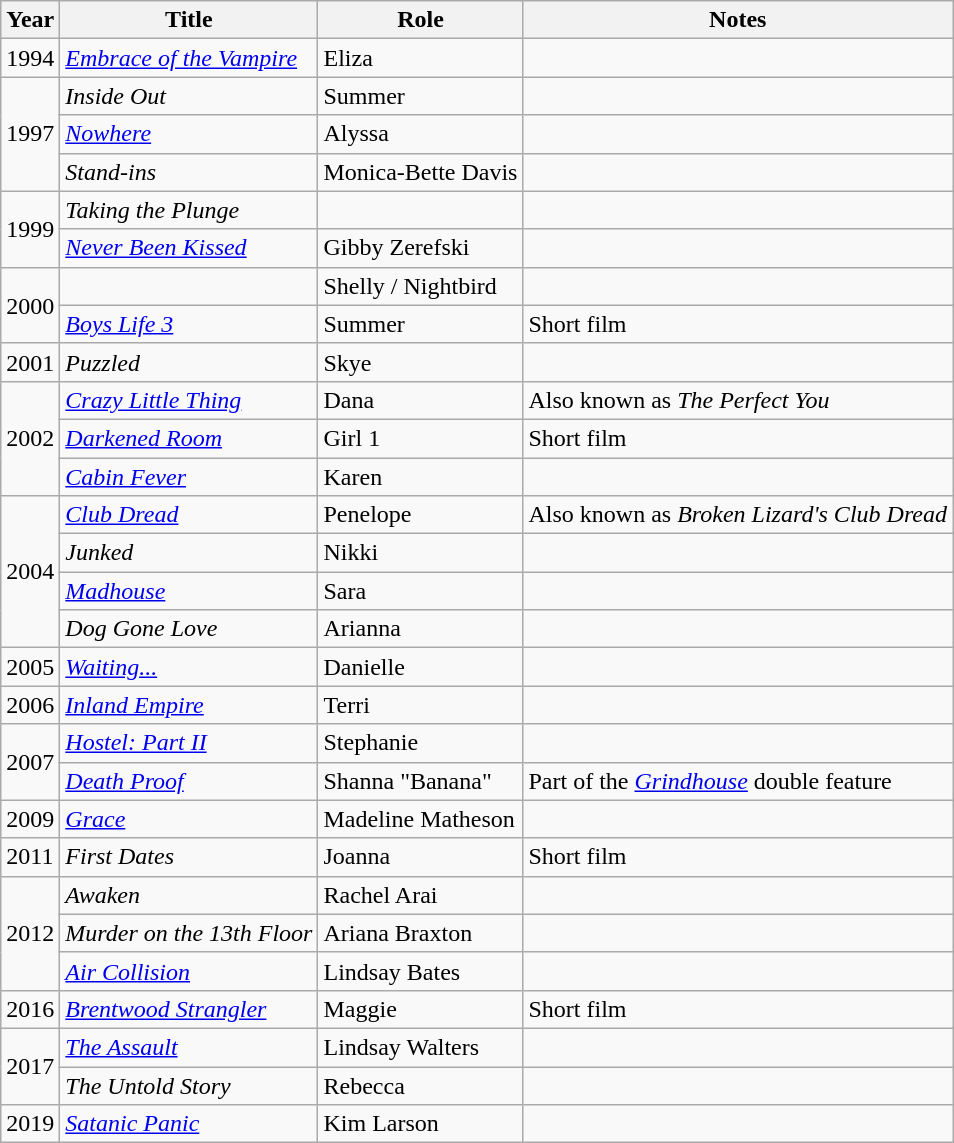<table class="wikitable sortable">
<tr>
<th>Year</th>
<th>Title</th>
<th>Role</th>
<th class="unsortable">Notes</th>
</tr>
<tr>
<td>1994</td>
<td><em><a href='#'>Embrace of the Vampire</a></em></td>
<td>Eliza</td>
<td></td>
</tr>
<tr>
<td rowspan="3">1997</td>
<td><em>Inside Out</em></td>
<td>Summer</td>
<td></td>
</tr>
<tr>
<td><em><a href='#'>Nowhere</a></em></td>
<td>Alyssa</td>
<td></td>
</tr>
<tr>
<td><em>Stand-ins</em></td>
<td>Monica-Bette Davis</td>
<td></td>
</tr>
<tr>
<td rowspan="2">1999</td>
<td><em>Taking the Plunge</em></td>
<td></td>
<td></td>
</tr>
<tr>
<td><em><a href='#'>Never Been Kissed</a></em></td>
<td>Gibby Zerefski</td>
<td></td>
</tr>
<tr>
<td rowspan="2">2000</td>
<td><em></em></td>
<td>Shelly / Nightbird</td>
<td></td>
</tr>
<tr>
<td><em><a href='#'>Boys Life 3</a></em></td>
<td>Summer</td>
<td>Short film</td>
</tr>
<tr>
<td>2001</td>
<td><em>Puzzled</em></td>
<td>Skye</td>
<td></td>
</tr>
<tr>
<td rowspan="3">2002</td>
<td><em><a href='#'>Crazy Little Thing</a></em></td>
<td>Dana</td>
<td>Also known as <em>The Perfect You</em></td>
</tr>
<tr>
<td><em><a href='#'>Darkened Room</a></em></td>
<td>Girl 1</td>
<td>Short film</td>
</tr>
<tr>
<td><em><a href='#'>Cabin Fever</a></em></td>
<td>Karen</td>
<td></td>
</tr>
<tr>
<td rowspan="4">2004</td>
<td><em><a href='#'>Club Dread</a></em></td>
<td>Penelope</td>
<td>Also known as <em>Broken Lizard's Club Dread</em></td>
</tr>
<tr>
<td><em>Junked</em></td>
<td>Nikki</td>
<td></td>
</tr>
<tr>
<td><em><a href='#'>Madhouse</a></em></td>
<td>Sara</td>
<td></td>
</tr>
<tr>
<td><em>Dog Gone Love</em></td>
<td>Arianna</td>
<td></td>
</tr>
<tr>
<td>2005</td>
<td><em><a href='#'>Waiting...</a></em></td>
<td>Danielle</td>
<td></td>
</tr>
<tr>
<td>2006</td>
<td><em><a href='#'>Inland Empire</a></em></td>
<td>Terri</td>
<td></td>
</tr>
<tr>
<td rowspan="2">2007</td>
<td><em><a href='#'>Hostel: Part II</a></em></td>
<td>Stephanie</td>
<td></td>
</tr>
<tr>
<td><em><a href='#'>Death Proof</a></em></td>
<td>Shanna "Banana"</td>
<td>Part of the <em><a href='#'>Grindhouse</a></em> double feature</td>
</tr>
<tr>
<td>2009</td>
<td><em><a href='#'>Grace</a></em></td>
<td>Madeline Matheson</td>
<td></td>
</tr>
<tr>
<td>2011</td>
<td><em>First Dates</em></td>
<td>Joanna</td>
<td>Short film</td>
</tr>
<tr>
<td rowspan="3">2012</td>
<td><em>Awaken</em></td>
<td>Rachel Arai</td>
<td></td>
</tr>
<tr>
<td><em>Murder on the 13th Floor </em></td>
<td>Ariana Braxton</td>
<td></td>
</tr>
<tr>
<td><em><a href='#'>Air Collision</a></em></td>
<td>Lindsay Bates</td>
<td></td>
</tr>
<tr>
<td>2016</td>
<td><em><a href='#'>Brentwood Strangler</a></em></td>
<td>Maggie</td>
<td>Short film</td>
</tr>
<tr>
<td rowspan="2">2017</td>
<td><em><a href='#'>The Assault</a></em></td>
<td>Lindsay Walters</td>
<td></td>
</tr>
<tr>
<td><em>The Untold Story</em></td>
<td>Rebecca</td>
<td></td>
</tr>
<tr>
<td>2019</td>
<td><em><a href='#'>Satanic Panic</a></em></td>
<td>Kim Larson</td>
<td></td>
</tr>
</table>
